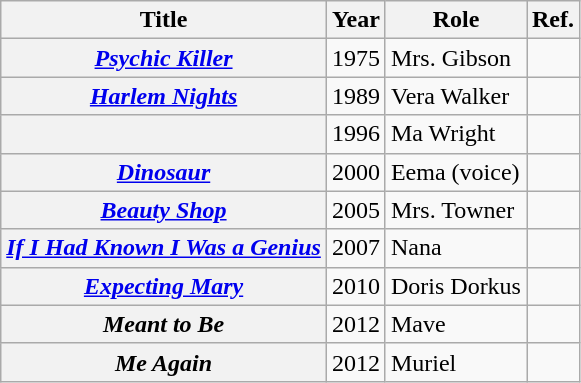<table class="wikitable sortable plainrowheaders">
<tr>
<th scope="col">Title</th>
<th scope="col">Year</th>
<th scope="col">Role</th>
<th scope="col" class="unsortable">Ref.</th>
</tr>
<tr>
<th scope="row"><em><a href='#'>Psychic Killer</a></em></th>
<td>1975</td>
<td>Mrs. Gibson</td>
<td></td>
</tr>
<tr>
<th scope="row"><em><a href='#'>Harlem Nights</a></em></th>
<td>1989</td>
<td>Vera Walker</td>
<td></td>
</tr>
<tr>
<th scope="row"><em></em></th>
<td>1996</td>
<td>Ma Wright</td>
<td></td>
</tr>
<tr>
<th scope="row"><em><a href='#'>Dinosaur</a></em></th>
<td>2000</td>
<td>Eema (voice)</td>
<td></td>
</tr>
<tr>
<th scope="row"><em><a href='#'>Beauty Shop</a></em></th>
<td>2005</td>
<td>Mrs. Towner</td>
<td></td>
</tr>
<tr>
<th scope="row"><em><a href='#'>If I Had Known I Was a Genius</a></em></th>
<td>2007</td>
<td>Nana</td>
<td></td>
</tr>
<tr>
<th scope="row"><em><a href='#'>Expecting Mary</a></em></th>
<td>2010</td>
<td>Doris Dorkus</td>
<td></td>
</tr>
<tr>
<th scope="row"><em>Meant to Be</em></th>
<td>2012</td>
<td>Mave</td>
<td></td>
</tr>
<tr>
<th scope="row"><em>Me Again</em></th>
<td>2012</td>
<td>Muriel</td>
<td></td>
</tr>
</table>
